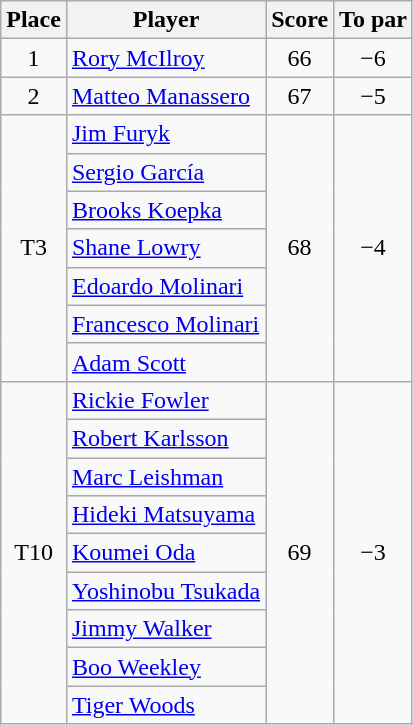<table class="wikitable">
<tr>
<th>Place</th>
<th>Player</th>
<th>Score</th>
<th>To par</th>
</tr>
<tr>
<td align=center>1</td>
<td> <a href='#'>Rory McIlroy</a></td>
<td align=center>66</td>
<td align=center>−6</td>
</tr>
<tr>
<td align=center>2</td>
<td> <a href='#'>Matteo Manassero</a></td>
<td align=center>67</td>
<td align=center>−5</td>
</tr>
<tr>
<td style="text-align:center;" rowspan="7">T3</td>
<td> <a href='#'>Jim Furyk</a></td>
<td style="text-align:center;" rowspan="7">68</td>
<td style="text-align:center;" rowspan="7">−4</td>
</tr>
<tr>
<td> <a href='#'>Sergio García</a></td>
</tr>
<tr>
<td> <a href='#'>Brooks Koepka</a></td>
</tr>
<tr>
<td> <a href='#'>Shane Lowry</a></td>
</tr>
<tr>
<td> <a href='#'>Edoardo Molinari</a></td>
</tr>
<tr>
<td> <a href='#'>Francesco Molinari</a></td>
</tr>
<tr>
<td> <a href='#'>Adam Scott</a></td>
</tr>
<tr>
<td style="text-align:center;" rowspan="9">T10</td>
<td> <a href='#'>Rickie Fowler</a></td>
<td style="text-align:center;" rowspan="9">69</td>
<td style="text-align:center;" rowspan="9">−3</td>
</tr>
<tr>
<td> <a href='#'>Robert Karlsson</a></td>
</tr>
<tr>
<td> <a href='#'>Marc Leishman</a></td>
</tr>
<tr>
<td> <a href='#'>Hideki Matsuyama</a></td>
</tr>
<tr>
<td> <a href='#'>Koumei Oda</a></td>
</tr>
<tr>
<td> <a href='#'>Yoshinobu Tsukada</a></td>
</tr>
<tr>
<td> <a href='#'>Jimmy Walker</a></td>
</tr>
<tr>
<td> <a href='#'>Boo Weekley</a></td>
</tr>
<tr>
<td> <a href='#'>Tiger Woods</a></td>
</tr>
</table>
